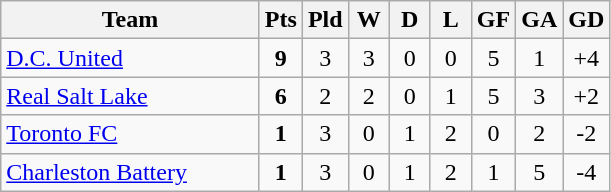<table class="wikitable" style="text-align: center;">
<tr>
<th width="165">Team</th>
<th width="20">Pts</th>
<th width="20">Pld</th>
<th width="20">W</th>
<th width="20">D</th>
<th width="20">L</th>
<th width="20">GF</th>
<th width="20">GA</th>
<th width="20">GD</th>
</tr>
<tr>
<td style="text-align:left;"><a href='#'>D.C. United</a></td>
<td><strong>9</strong></td>
<td>3</td>
<td>3</td>
<td>0</td>
<td>0</td>
<td>5</td>
<td>1</td>
<td>+4</td>
</tr>
<tr>
<td style="text-align:left;"><a href='#'>Real Salt Lake</a></td>
<td><strong>6</strong></td>
<td>2</td>
<td>2</td>
<td>0</td>
<td>1</td>
<td>5</td>
<td>3</td>
<td>+2</td>
</tr>
<tr>
<td style="text-align:left;"><a href='#'>Toronto FC</a></td>
<td><strong>1</strong></td>
<td>3</td>
<td>0</td>
<td>1</td>
<td>2</td>
<td>0</td>
<td>2</td>
<td>-2</td>
</tr>
<tr>
<td style="text-align:left;"><a href='#'>Charleston Battery</a></td>
<td><strong>1</strong></td>
<td>3</td>
<td>0</td>
<td>1</td>
<td>2</td>
<td>1</td>
<td>5</td>
<td>-4</td>
</tr>
</table>
